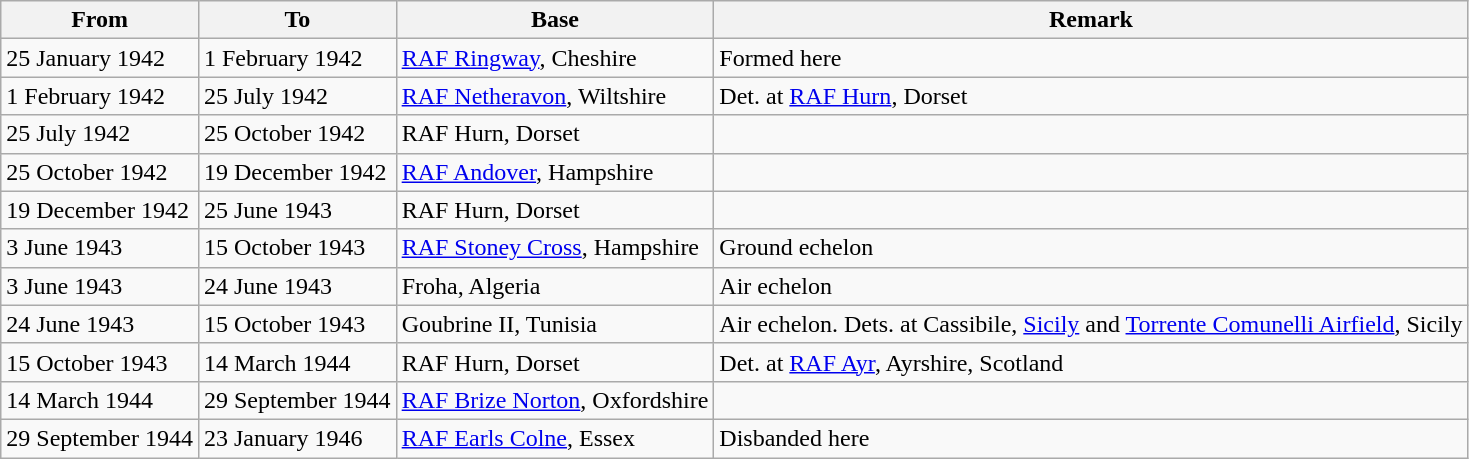<table class="wikitable">
<tr>
<th>From</th>
<th>To</th>
<th>Base</th>
<th>Remark</th>
</tr>
<tr>
<td>25 January 1942</td>
<td>1 February 1942</td>
<td><a href='#'>RAF Ringway</a>, Cheshire</td>
<td>Formed here</td>
</tr>
<tr>
<td>1 February 1942</td>
<td>25 July 1942</td>
<td><a href='#'>RAF Netheravon</a>, Wiltshire</td>
<td>Det. at <a href='#'>RAF Hurn</a>, Dorset</td>
</tr>
<tr>
<td>25 July 1942</td>
<td>25 October 1942</td>
<td>RAF Hurn, Dorset</td>
<td></td>
</tr>
<tr>
<td>25 October 1942</td>
<td>19 December 1942</td>
<td><a href='#'>RAF Andover</a>, Hampshire</td>
<td></td>
</tr>
<tr>
<td>19 December 1942</td>
<td>25 June 1943</td>
<td>RAF Hurn, Dorset</td>
<td></td>
</tr>
<tr>
<td>3 June 1943</td>
<td>15 October 1943</td>
<td><a href='#'>RAF Stoney Cross</a>, Hampshire</td>
<td>Ground echelon</td>
</tr>
<tr>
<td>3 June 1943</td>
<td>24 June 1943</td>
<td>Froha, Algeria</td>
<td>Air echelon</td>
</tr>
<tr>
<td>24 June 1943</td>
<td>15 October 1943</td>
<td>Goubrine II, Tunisia</td>
<td>Air echelon. Dets. at Cassibile, <a href='#'>Sicily</a> and <a href='#'>Torrente Comunelli Airfield</a>, Sicily</td>
</tr>
<tr>
<td>15 October 1943</td>
<td>14 March 1944</td>
<td>RAF Hurn, Dorset</td>
<td>Det. at <a href='#'>RAF Ayr</a>, Ayrshire, Scotland</td>
</tr>
<tr>
<td>14 March 1944</td>
<td>29 September 1944</td>
<td><a href='#'>RAF Brize Norton</a>, Oxfordshire</td>
<td></td>
</tr>
<tr>
<td>29 September 1944</td>
<td>23 January 1946</td>
<td><a href='#'>RAF Earls Colne</a>, Essex</td>
<td>Disbanded here</td>
</tr>
</table>
